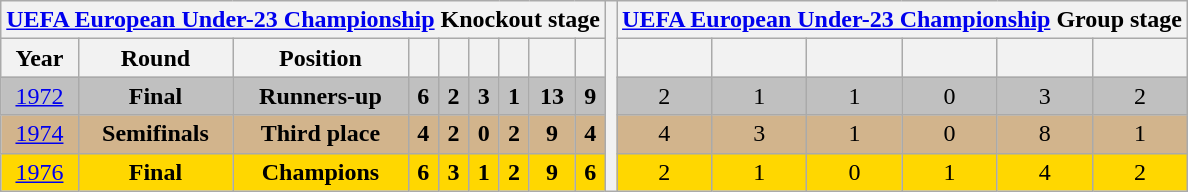<table class="wikitable" style="text-align: center;">
<tr>
<th colspan=9><a href='#'>UEFA European Under-23 Championship</a> Knockout stage</th>
<th rowspan="27"></th>
<th colspan=6><a href='#'>UEFA European Under-23 Championship</a> Group stage</th>
</tr>
<tr>
<th>Year</th>
<th>Round</th>
<th>Position</th>
<th></th>
<th></th>
<th></th>
<th></th>
<th></th>
<th></th>
<th></th>
<th></th>
<th></th>
<th></th>
<th></th>
<th></th>
</tr>
<tr bgcolor=silver>
<td><a href='#'>1972</a></td>
<td><strong>Final</strong></td>
<td><strong>Runners-up</strong></td>
<td><strong>6</strong></td>
<td><strong>2</strong></td>
<td><strong>3</strong></td>
<td><strong>1</strong></td>
<td><strong>13</strong></td>
<td><strong>9</strong></td>
<td>2</td>
<td>1</td>
<td>1</td>
<td>0</td>
<td>3</td>
<td>2</td>
</tr>
<tr bgcolor=tan>
<td><a href='#'>1974</a></td>
<td><strong>Semifinals</strong></td>
<td><strong>Third place</strong></td>
<td><strong>4</strong></td>
<td><strong>2</strong></td>
<td><strong>0</strong></td>
<td><strong>2</strong></td>
<td><strong>9</strong></td>
<td><strong>4</strong></td>
<td>4</td>
<td>3</td>
<td>1</td>
<td>0</td>
<td>8</td>
<td>1</td>
</tr>
<tr bgcolor=gold>
<td><a href='#'>1976</a></td>
<td><strong>Final</strong></td>
<td><strong>Champions</strong></td>
<td><strong>6</strong></td>
<td><strong>3</strong></td>
<td><strong>1</strong></td>
<td><strong>2</strong></td>
<td><strong>9</strong></td>
<td><strong>6</strong></td>
<td>2</td>
<td>1</td>
<td>0</td>
<td>1</td>
<td>4</td>
<td>2</td>
</tr>
</table>
